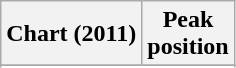<table class="wikitable sortable">
<tr>
<th>Chart (2011)</th>
<th>Peak<br>position</th>
</tr>
<tr>
</tr>
<tr>
</tr>
</table>
